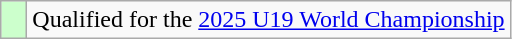<table class="wikitable" style="text-align:left">
<tr>
<td width=10px bgcolor=#ccffcc></td>
<td>Qualified for the <a href='#'>2025 U19 World Championship</a></td>
</tr>
</table>
